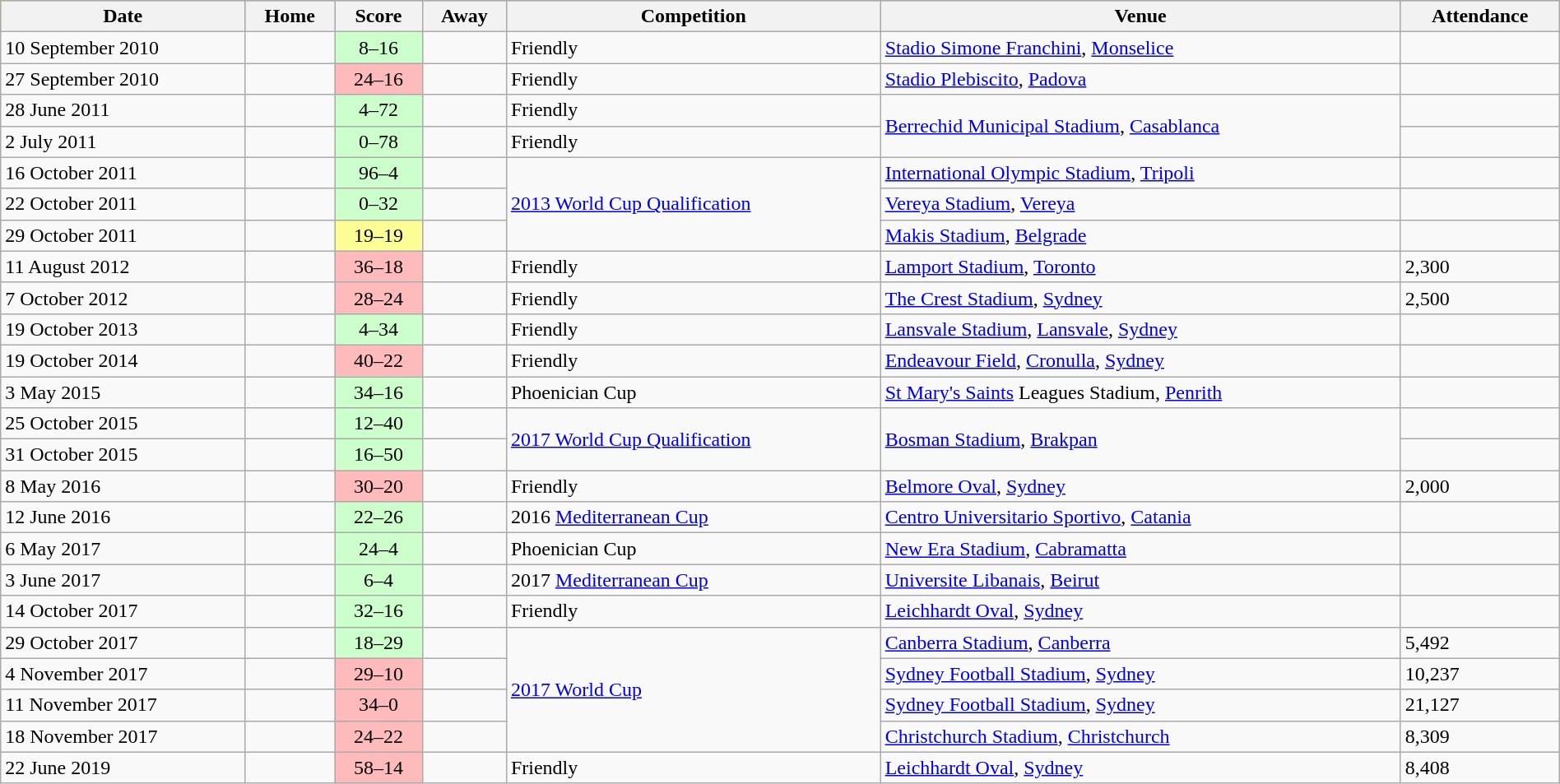<table class="wikitable" width=100%>
<tr bgcolor=#bdb76b>
<th>Date</th>
<th>Home</th>
<th>Score</th>
<th>Away</th>
<th>Competition</th>
<th>Venue</th>
<th>Attendance</th>
</tr>
<tr>
<td>10 September 2010</td>
<td></td>
<td style="text-align: center; background: #CCFFCC;">8–16</td>
<td></td>
<td>Friendly</td>
<td> <a href='#'>Stadio Simone Franchini</a>, <a href='#'>Monselice</a></td>
<td></td>
</tr>
<tr>
<td>27 September 2010</td>
<td></td>
<td style="text-align: center; background: #FFBBBB;">24–16</td>
<td></td>
<td>Friendly</td>
<td> <a href='#'>Stadio Plebiscito</a>, <a href='#'>Padova</a></td>
<td></td>
</tr>
<tr>
<td>28 June 2011</td>
<td></td>
<td style="text-align: center; background: #CCFFCC;">4–72</td>
<td></td>
<td>Friendly</td>
<td rowspan=2> <a href='#'>Berrechid Municipal Stadium</a>, <a href='#'>Casablanca</a></td>
<td></td>
</tr>
<tr>
<td>2 July 2011</td>
<td></td>
<td style="text-align: center; background: #CCFFCC;">0–78</td>
<td></td>
<td>Friendly</td>
<td></td>
</tr>
<tr>
<td>16 October 2011</td>
<td></td>
<td style="text-align: center; background: #CCFFCC;">96–4</td>
<td></td>
<td rowspan=3><a href='#'>2013 World Cup Qualification</a></td>
<td> <a href='#'>International Olympic Stadium</a>, <a href='#'>Tripoli</a></td>
<td></td>
</tr>
<tr>
<td>22 October 2011</td>
<td></td>
<td style="text-align: center; background: #CCFFCC;">0–32</td>
<td></td>
<td> <a href='#'>Vereya Stadium</a>, <a href='#'>Vereya</a></td>
<td></td>
</tr>
<tr>
<td>29 October 2011</td>
<td></td>
<td style="text-align:center; background:#fdfd96;">19–19</td>
<td></td>
<td> <a href='#'>Makis Stadium</a>, <a href='#'>Belgrade</a></td>
<td></td>
</tr>
<tr>
<td>11 August 2012</td>
<td></td>
<td style="text-align: center; background: #FFBBBB;">36–18</td>
<td></td>
<td>Friendly</td>
<td> <a href='#'>Lamport Stadium</a>, <a href='#'>Toronto</a></td>
<td>2,300</td>
</tr>
<tr>
<td>7 October 2012</td>
<td></td>
<td style="text-align: center; background: #FFBBBB;">28–24</td>
<td></td>
<td>Friendly</td>
<td> <a href='#'>The Crest Stadium</a>, <a href='#'>Sydney</a></td>
<td>2,500</td>
</tr>
<tr>
<td>19 October 2013</td>
<td></td>
<td style="text-align: center; background: #CCFFCC;">4–34</td>
<td></td>
<td>Friendly</td>
<td> <a href='#'>Lansvale Stadium</a>, <a href='#'>Lansvale</a>, <a href='#'>Sydney</a></td>
<td></td>
</tr>
<tr>
<td>19 October 2014</td>
<td></td>
<td style="text-align: center; background: #FFBBBB;">40–22</td>
<td></td>
<td>Friendly</td>
<td> <a href='#'>Endeavour Field</a>, <a href='#'>Cronulla</a>, <a href='#'>Sydney</a></td>
<td></td>
</tr>
<tr>
<td>3 May 2015</td>
<td></td>
<td style="text-align: center; background: #CCFFCC;">34–16</td>
<td></td>
<td>Phoenician Cup</td>
<td> <a href='#'>St Mary's Saints</a> Leagues Stadium, <a href='#'>Penrith</a></td>
<td></td>
</tr>
<tr>
<td>25 October 2015</td>
<td></td>
<td style="text-align: center; background: #CCFFCC;">12–40</td>
<td></td>
<td rowspan=2><a href='#'>2017 World Cup Qualification</a></td>
<td rowspan=2> <a href='#'>Bosman Stadium</a>, <a href='#'>Brakpan</a></td>
<td></td>
</tr>
<tr>
<td>31 October 2015</td>
<td></td>
<td style="text-align: center; background: #CCFFCC;">16–50</td>
<td></td>
<td></td>
</tr>
<tr>
<td>8 May 2016</td>
<td></td>
<td style="text-align: center; background: #FFBBBB;">30–20</td>
<td></td>
<td>Friendly</td>
<td> <a href='#'>Belmore Oval</a>, <a href='#'>Sydney</a></td>
<td>2,000</td>
</tr>
<tr>
<td>12 June 2016</td>
<td></td>
<td style="text-align: center; background: #CCFFCC;">22–26</td>
<td></td>
<td>2016 <a href='#'>Mediterranean Cup</a></td>
<td> <a href='#'>Centro Universitario Sportivo</a>, <a href='#'>Catania</a></td>
<td></td>
</tr>
<tr>
<td>6 May 2017</td>
<td></td>
<td style="text-align: center; background: #CCFFCC;">24–4</td>
<td></td>
<td>Phoenician Cup</td>
<td> <a href='#'>New Era Stadium</a>, <a href='#'>Cabramatta</a></td>
<td></td>
</tr>
<tr>
<td>3 June 2017</td>
<td></td>
<td style="text-align: center; background: #CCFFCC;">6–4</td>
<td></td>
<td>2017 <a href='#'>Mediterranean Cup</a></td>
<td> <a href='#'>Universite Libanais</a>, <a href='#'>Beirut</a></td>
<td></td>
</tr>
<tr>
<td>14 October 2017</td>
<td></td>
<td style="text-align: center; background: #CCFFCC;">32–16</td>
<td></td>
<td>Friendly</td>
<td> <a href='#'>Leichhardt Oval</a>, <a href='#'>Sydney</a></td>
<td></td>
</tr>
<tr>
<td>29 October 2017</td>
<td></td>
<td style="text-align: center; background: #CCFFCC;">18–29</td>
<td></td>
<td rowspan=4><a href='#'>2017 World Cup</a></td>
<td> <a href='#'>Canberra Stadium</a>, <a href='#'>Canberra</a></td>
<td>5,492</td>
</tr>
<tr>
<td>4 November 2017</td>
<td></td>
<td style="text-align: center; background: #FFBBBB;">29–10</td>
<td></td>
<td> <a href='#'>Sydney Football Stadium</a>, <a href='#'>Sydney</a></td>
<td>10,237</td>
</tr>
<tr>
<td>11 November 2017</td>
<td></td>
<td style="text-align: center; background: #FFBBBB;">34–0</td>
<td></td>
<td> <a href='#'>Sydney Football Stadium</a>, <a href='#'>Sydney</a></td>
<td>21,127</td>
</tr>
<tr>
<td>18 November 2017</td>
<td></td>
<td style="text-align: center; background: #FFBBBB;">24–22</td>
<td></td>
<td> <a href='#'>Christchurch Stadium</a>, <a href='#'>Christchurch</a></td>
<td>8,309</td>
</tr>
<tr>
<td>22 June 2019</td>
<td></td>
<td style="text-align: center; background: #FFBBBB;">58–14</td>
<td></td>
<td>Friendly</td>
<td> <a href='#'>Leichhardt Oval</a>, <a href='#'>Sydney</a></td>
<td>8,408</td>
</tr>
</table>
